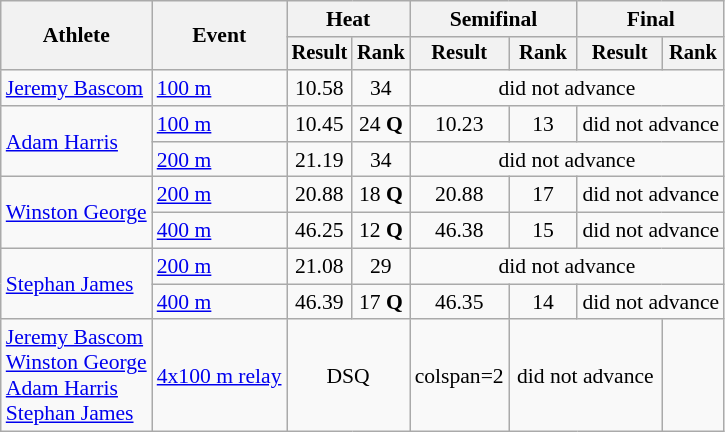<table class="wikitable" style="font-size:90%">
<tr>
<th rowspan=2>Athlete</th>
<th rowspan=2>Event</th>
<th colspan=2>Heat</th>
<th colspan=2>Semifinal</th>
<th colspan=2>Final</th>
</tr>
<tr style="font-size:95%">
<th>Result</th>
<th>Rank</th>
<th>Result</th>
<th>Rank</th>
<th>Result</th>
<th>Rank</th>
</tr>
<tr align=center>
<td align=left><a href='#'>Jeremy Bascom</a></td>
<td align=left><a href='#'>100 m</a></td>
<td>10.58</td>
<td>34</td>
<td colspan=4>did not advance</td>
</tr>
<tr align=center>
<td align=left rowspan=2><a href='#'>Adam Harris</a></td>
<td align=left><a href='#'>100 m</a></td>
<td>10.45</td>
<td>24 <strong>Q</strong></td>
<td>10.23</td>
<td>13</td>
<td colspan=2>did not advance</td>
</tr>
<tr align=center>
<td align=left><a href='#'>200 m</a></td>
<td>21.19</td>
<td>34</td>
<td colspan=4>did not advance</td>
</tr>
<tr align=center>
<td align=left rowspan=2><a href='#'>Winston George</a></td>
<td align=left><a href='#'>200 m</a></td>
<td>20.88</td>
<td>18 <strong>Q</strong></td>
<td>20.88</td>
<td>17</td>
<td colspan=2>did not advance</td>
</tr>
<tr align=center>
<td align=left><a href='#'>400 m</a></td>
<td>46.25</td>
<td>12 <strong>Q</strong></td>
<td>46.38</td>
<td>15</td>
<td colspan=2>did not advance</td>
</tr>
<tr align=center>
<td align=left rowspan=2><a href='#'>Stephan James</a></td>
<td align=left><a href='#'>200 m</a></td>
<td>21.08</td>
<td>29</td>
<td colspan=4>did not advance</td>
</tr>
<tr align=center>
<td align=left><a href='#'>400 m</a></td>
<td>46.39</td>
<td>17 <strong>Q</strong></td>
<td>46.35</td>
<td>14</td>
<td colspan=2>did not advance</td>
</tr>
<tr align=center>
<td align=left><a href='#'>Jeremy Bascom</a><br><a href='#'>Winston George</a><br><a href='#'>Adam Harris</a><br><a href='#'>Stephan James</a></td>
<td align=left><a href='#'>4x100 m relay</a></td>
<td colspan=2>DSQ</td>
<td>colspan=2 </td>
<td colspan=2>did not advance</td>
</tr>
</table>
